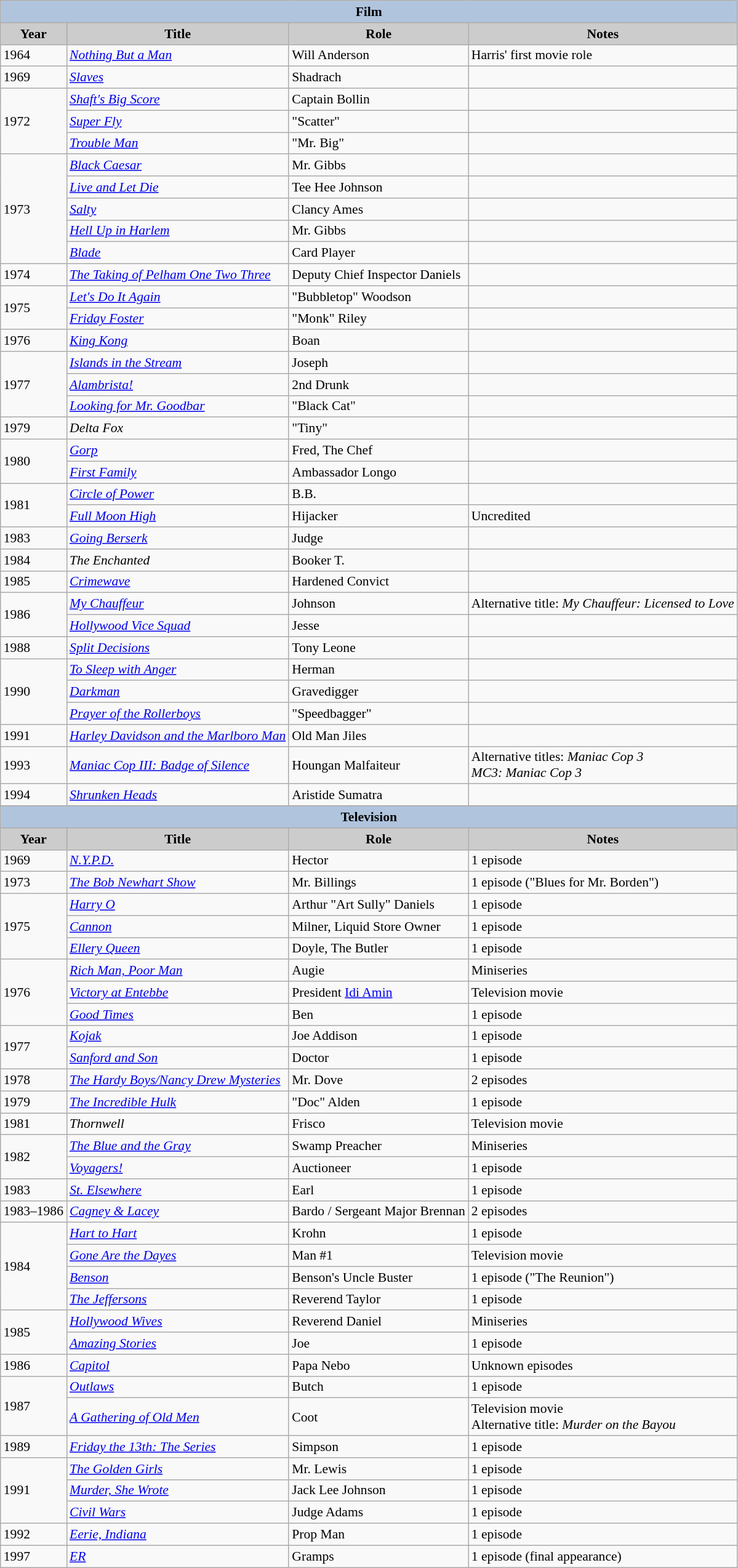<table class="wikitable" style="font-size:90%;">
<tr>
<th colspan=4 style="background:#B0C4DE;">Film</th>
</tr>
<tr align="center">
<th style="background: #CCCCCC;">Year</th>
<th style="background: #CCCCCC;">Title</th>
<th style="background: #CCCCCC;">Role</th>
<th style="background: #CCCCCC;">Notes</th>
</tr>
<tr>
<td>1964</td>
<td><em><a href='#'>Nothing But a Man</a></em></td>
<td>Will Anderson</td>
<td>Harris' first movie role</td>
</tr>
<tr>
<td>1969</td>
<td><em><a href='#'>Slaves</a></em></td>
<td>Shadrach</td>
<td></td>
</tr>
<tr>
<td rowspan=3>1972</td>
<td><em><a href='#'>Shaft's Big Score</a></em></td>
<td>Captain Bollin</td>
<td></td>
</tr>
<tr>
<td><em><a href='#'>Super Fly</a></em></td>
<td>"Scatter"</td>
<td></td>
</tr>
<tr>
<td><em><a href='#'>Trouble Man</a></em></td>
<td>"Mr. Big"</td>
<td></td>
</tr>
<tr>
<td rowspan=5>1973</td>
<td><em><a href='#'>Black Caesar</a></em></td>
<td>Mr. Gibbs</td>
<td></td>
</tr>
<tr>
<td><em><a href='#'>Live and Let Die</a></em></td>
<td>Tee Hee Johnson</td>
<td></td>
</tr>
<tr>
<td><em><a href='#'>Salty</a></em></td>
<td>Clancy Ames</td>
<td></td>
</tr>
<tr>
<td><em><a href='#'>Hell Up in Harlem</a></em></td>
<td>Mr. Gibbs</td>
<td></td>
</tr>
<tr>
<td><em><a href='#'>Blade</a></em></td>
<td>Card Player</td>
<td></td>
</tr>
<tr>
<td>1974</td>
<td><em><a href='#'>The Taking of Pelham One Two Three</a></em></td>
<td>Deputy Chief Inspector Daniels</td>
<td></td>
</tr>
<tr>
<td rowspan=2>1975</td>
<td><em><a href='#'>Let's Do It Again</a></em></td>
<td>"Bubbletop" Woodson</td>
<td></td>
</tr>
<tr>
<td><em><a href='#'>Friday Foster</a></em></td>
<td>"Monk" Riley</td>
<td></td>
</tr>
<tr>
<td>1976</td>
<td><em><a href='#'>King Kong</a></em></td>
<td>Boan</td>
<td></td>
</tr>
<tr>
<td rowspan=3>1977</td>
<td><em><a href='#'>Islands in the Stream</a></em></td>
<td>Joseph</td>
<td></td>
</tr>
<tr>
<td><em><a href='#'>Alambrista!</a></em></td>
<td>2nd Drunk</td>
<td></td>
</tr>
<tr>
<td><em><a href='#'>Looking for Mr. Goodbar</a></em></td>
<td>"Black Cat"</td>
<td></td>
</tr>
<tr>
<td>1979</td>
<td><em>Delta Fox</em></td>
<td>"Tiny"</td>
<td></td>
</tr>
<tr>
<td rowspan=2>1980</td>
<td><em><a href='#'>Gorp</a></em></td>
<td>Fred, The Chef</td>
<td></td>
</tr>
<tr>
<td><em><a href='#'>First Family</a></em></td>
<td>Ambassador Longo</td>
<td></td>
</tr>
<tr>
<td rowspan=2>1981</td>
<td><em><a href='#'>Circle of Power</a></em></td>
<td>B.B.</td>
<td></td>
</tr>
<tr>
<td><em><a href='#'>Full Moon High</a></em></td>
<td>Hijacker</td>
<td>Uncredited</td>
</tr>
<tr>
<td>1983</td>
<td><em><a href='#'>Going Berserk</a></em></td>
<td>Judge</td>
<td></td>
</tr>
<tr>
<td>1984</td>
<td><em>The Enchanted</em></td>
<td>Booker T.</td>
<td></td>
</tr>
<tr>
<td>1985</td>
<td><em><a href='#'>Crimewave</a></em></td>
<td>Hardened Convict</td>
<td></td>
</tr>
<tr>
<td rowspan=2>1986</td>
<td><em><a href='#'>My Chauffeur</a></em></td>
<td>Johnson</td>
<td>Alternative title: <em>My Chauffeur: Licensed to Love</em></td>
</tr>
<tr>
<td><em><a href='#'>Hollywood Vice Squad</a></em></td>
<td>Jesse</td>
<td></td>
</tr>
<tr>
<td>1988</td>
<td><em><a href='#'>Split Decisions</a></em></td>
<td>Tony Leone</td>
<td></td>
</tr>
<tr>
<td rowspan=3>1990</td>
<td><em><a href='#'>To Sleep with Anger</a></em></td>
<td>Herman</td>
<td></td>
</tr>
<tr>
<td><em><a href='#'>Darkman</a></em></td>
<td>Gravedigger</td>
<td></td>
</tr>
<tr>
<td><em><a href='#'>Prayer of the Rollerboys</a></em></td>
<td>"Speedbagger"</td>
<td></td>
</tr>
<tr>
<td>1991</td>
<td><em><a href='#'>Harley Davidson and the Marlboro Man</a></em></td>
<td>Old Man Jiles</td>
<td></td>
</tr>
<tr>
<td>1993</td>
<td><em><a href='#'>Maniac Cop III: Badge of Silence</a></em></td>
<td>Houngan Malfaiteur</td>
<td>Alternative titles: <em>Maniac Cop 3</em><br><em>MC3: Maniac Cop 3</em></td>
</tr>
<tr>
<td>1994</td>
<td><em><a href='#'>Shrunken Heads</a></em></td>
<td>Aristide Sumatra</td>
<td></td>
</tr>
<tr>
</tr>
<tr align="center">
<th colspan=4 style="background:#B0C4DE;">Television</th>
</tr>
<tr align="center">
<th style="background: #CCCCCC;">Year</th>
<th style="background: #CCCCCC;">Title</th>
<th style="background: #CCCCCC;">Role</th>
<th style="background: #CCCCCC;">Notes</th>
</tr>
<tr>
<td>1969</td>
<td><em><a href='#'>N.Y.P.D.</a></em></td>
<td>Hector</td>
<td>1 episode</td>
</tr>
<tr>
<td>1973</td>
<td><em><a href='#'>The Bob Newhart Show</a></em></td>
<td>Mr. Billings</td>
<td>1 episode ("Blues for Mr. Borden")</td>
</tr>
<tr>
<td rowspan=3>1975</td>
<td><em><a href='#'>Harry O</a></em></td>
<td>Arthur "Art Sully" Daniels</td>
<td>1 episode</td>
</tr>
<tr>
<td><em><a href='#'>Cannon</a></em></td>
<td>Milner, Liquid Store Owner</td>
<td>1 episode</td>
</tr>
<tr>
<td><em><a href='#'>Ellery Queen</a></em></td>
<td>Doyle, The Butler</td>
<td>1 episode</td>
</tr>
<tr>
<td rowspan=3>1976</td>
<td><em><a href='#'>Rich Man, Poor Man</a></em></td>
<td>Augie</td>
<td>Miniseries</td>
</tr>
<tr>
<td><em><a href='#'>Victory at Entebbe</a></em></td>
<td>President <a href='#'>Idi Amin</a></td>
<td>Television movie</td>
</tr>
<tr>
<td><em><a href='#'>Good Times</a></em></td>
<td>Ben</td>
<td>1 episode</td>
</tr>
<tr>
<td rowspan=2>1977</td>
<td><em><a href='#'>Kojak</a></em></td>
<td>Joe Addison</td>
<td>1 episode</td>
</tr>
<tr>
<td><em><a href='#'>Sanford and Son</a></em></td>
<td>Doctor</td>
<td>1 episode</td>
</tr>
<tr>
<td>1978</td>
<td><em><a href='#'>The Hardy Boys/Nancy Drew Mysteries</a></em></td>
<td>Mr. Dove</td>
<td>2 episodes</td>
</tr>
<tr>
<td>1979</td>
<td><em><a href='#'>The Incredible Hulk</a></em></td>
<td>"Doc" Alden</td>
<td>1 episode</td>
</tr>
<tr>
<td>1981</td>
<td><em>Thornwell</em></td>
<td>Frisco</td>
<td>Television movie</td>
</tr>
<tr>
<td rowspan=2>1982</td>
<td><em><a href='#'>The Blue and the Gray</a></em></td>
<td>Swamp Preacher</td>
<td>Miniseries</td>
</tr>
<tr>
<td><em><a href='#'>Voyagers!</a></em></td>
<td>Auctioneer</td>
<td>1 episode</td>
</tr>
<tr>
<td>1983</td>
<td><em><a href='#'>St. Elsewhere</a></em></td>
<td>Earl</td>
<td>1 episode</td>
</tr>
<tr>
<td>1983–1986</td>
<td><em><a href='#'>Cagney & Lacey</a></em></td>
<td>Bardo / Sergeant Major Brennan</td>
<td>2 episodes</td>
</tr>
<tr>
<td rowspan=4>1984</td>
<td><em><a href='#'>Hart to Hart</a></em></td>
<td>Krohn</td>
<td>1 episode</td>
</tr>
<tr>
<td><em><a href='#'>Gone Are the Dayes</a></em></td>
<td>Man #1</td>
<td>Television movie</td>
</tr>
<tr>
<td><em><a href='#'>Benson</a></em></td>
<td>Benson's Uncle Buster</td>
<td>1 episode ("The Reunion")</td>
</tr>
<tr>
<td><em><a href='#'>The Jeffersons</a></em></td>
<td>Reverend Taylor</td>
<td>1 episode</td>
</tr>
<tr>
<td rowspan=2>1985</td>
<td><em><a href='#'>Hollywood Wives</a></em></td>
<td>Reverend Daniel</td>
<td>Miniseries</td>
</tr>
<tr>
<td><em><a href='#'>Amazing Stories</a></em></td>
<td>Joe</td>
<td>1 episode</td>
</tr>
<tr>
<td>1986</td>
<td><em><a href='#'>Capitol</a></em></td>
<td>Papa Nebo</td>
<td>Unknown episodes</td>
</tr>
<tr>
<td rowspan=2>1987</td>
<td><em><a href='#'>Outlaws</a></em></td>
<td>Butch</td>
<td>1 episode</td>
</tr>
<tr>
<td><em><a href='#'>A Gathering of Old Men</a></em></td>
<td>Coot</td>
<td>Television movie<br>Alternative title: <em>Murder on the Bayou</em></td>
</tr>
<tr>
<td>1989</td>
<td><em><a href='#'>Friday the 13th: The Series</a></em></td>
<td>Simpson</td>
<td>1 episode</td>
</tr>
<tr>
<td rowspan=3>1991</td>
<td><em><a href='#'>The Golden Girls</a></em></td>
<td>Mr. Lewis</td>
<td>1 episode</td>
</tr>
<tr>
<td><em><a href='#'>Murder, She Wrote</a></em></td>
<td>Jack Lee Johnson</td>
<td>1 episode</td>
</tr>
<tr>
<td><em><a href='#'>Civil Wars</a></em></td>
<td>Judge Adams</td>
<td>1 episode</td>
</tr>
<tr>
<td>1992</td>
<td><em><a href='#'>Eerie, Indiana</a></em></td>
<td>Prop Man</td>
<td>1 episode</td>
</tr>
<tr>
<td>1997</td>
<td><em><a href='#'>ER</a></em></td>
<td>Gramps</td>
<td>1 episode (final appearance)</td>
</tr>
</table>
